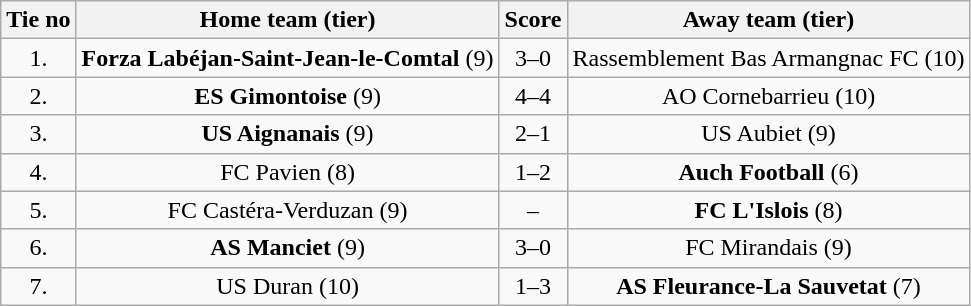<table class="wikitable" style="text-align: center">
<tr>
<th>Tie no</th>
<th>Home team (tier)</th>
<th>Score</th>
<th>Away team (tier)</th>
</tr>
<tr>
<td>1.</td>
<td><strong>Forza Labéjan-Saint-Jean-le-Comtal</strong> (9)</td>
<td>3–0</td>
<td>Rassemblement Bas Armangnac FC (10)</td>
</tr>
<tr>
<td>2.</td>
<td><strong>ES Gimontoise</strong> (9)</td>
<td>4–4 </td>
<td>AO Cornebarrieu (10)</td>
</tr>
<tr>
<td>3.</td>
<td><strong>US Aignanais</strong> (9)</td>
<td>2–1</td>
<td>US Aubiet (9)</td>
</tr>
<tr>
<td>4.</td>
<td>FC Pavien (8)</td>
<td>1–2</td>
<td><strong>Auch Football</strong> (6)</td>
</tr>
<tr>
<td>5.</td>
<td>FC Castéra-Verduzan (9)</td>
<td>–</td>
<td><strong>FC L'Islois</strong> (8)</td>
</tr>
<tr>
<td>6.</td>
<td><strong>AS Manciet</strong> (9)</td>
<td>3–0</td>
<td>FC Mirandais (9)</td>
</tr>
<tr>
<td>7.</td>
<td>US Duran (10)</td>
<td>1–3</td>
<td><strong>AS Fleurance-La Sauvetat</strong> (7)</td>
</tr>
</table>
